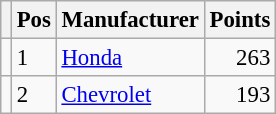<table class="wikitable" style="font-size: 95%;">
<tr>
<th></th>
<th>Pos</th>
<th>Manufacturer</th>
<th>Points</th>
</tr>
<tr>
<td align="left"></td>
<td>1</td>
<td> <a href='#'>Honda</a></td>
<td align="right">263</td>
</tr>
<tr>
<td align="left"></td>
<td>2</td>
<td> <a href='#'>Chevrolet</a></td>
<td align="right">193</td>
</tr>
</table>
